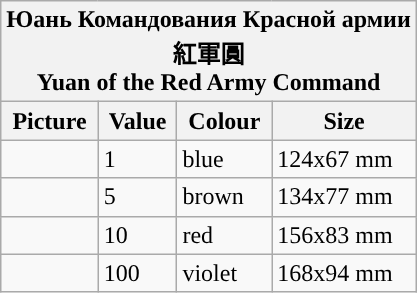<table class="wikitable">
<tr>
<th colspan="5">Юань Командования Красной армии<br>紅軍圓<br>Yuan of the Red Army Command</th>
</tr>
<tr>
<th>Picture</th>
<th>Value</th>
<th>Colour</th>
<th>Size</th>
</tr>
<tr>
<td></td>
<td>1</td>
<td>blue</td>
<td>124х67 mm</td>
</tr>
<tr>
<td></td>
<td>5</td>
<td>brown</td>
<td>134х77 mm</td>
</tr>
<tr>
<td></td>
<td>10</td>
<td>red</td>
<td>156х83 mm</td>
</tr>
<tr>
<td></td>
<td>100</td>
<td>violet</td>
<td>168х94 mm</td>
</tr>
</table>
